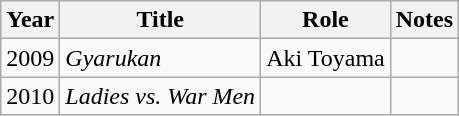<table class="wikitable">
<tr>
<th>Year</th>
<th>Title</th>
<th>Role</th>
<th>Notes</th>
</tr>
<tr>
<td>2009</td>
<td><em>Gyarukan</em></td>
<td>Aki Toyama</td>
<td></td>
</tr>
<tr>
<td>2010</td>
<td><em>Ladies vs. War Men</em></td>
<td></td>
<td></td>
</tr>
</table>
